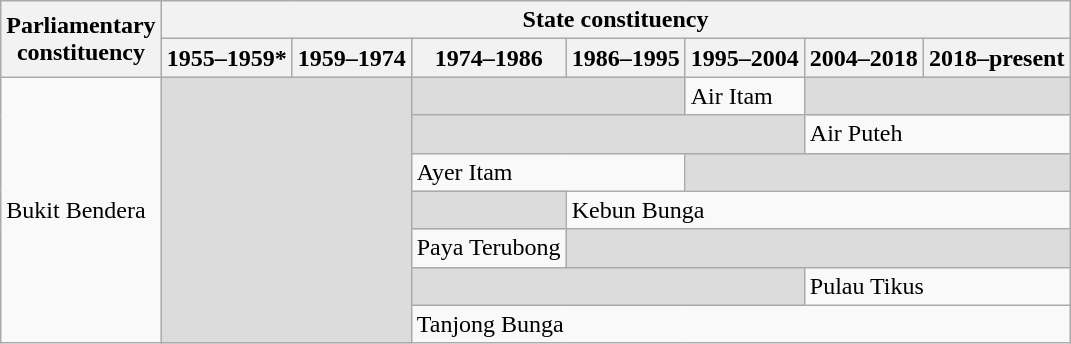<table class="wikitable">
<tr>
<th rowspan="2">Parliamentary<br>constituency</th>
<th colspan="7">State constituency</th>
</tr>
<tr>
<th>1955–1959*</th>
<th>1959–1974</th>
<th>1974–1986</th>
<th>1986–1995</th>
<th>1995–2004</th>
<th>2004–2018</th>
<th>2018–present</th>
</tr>
<tr>
<td rowspan="7">Bukit Bendera</td>
<td colspan="2" rowspan="7" bgcolor="dcdcdc"></td>
<td colspan="2" bgcolor="dcdcdc"></td>
<td>Air Itam</td>
<td colspan="2" bgcolor="dcdcdc"></td>
</tr>
<tr>
<td colspan="3" bgcolor="dcdcdc"></td>
<td colspan="2">Air Puteh</td>
</tr>
<tr>
<td colspan="2">Ayer Itam</td>
<td colspan="3" bgcolor="dcdcdc"></td>
</tr>
<tr>
<td bgcolor="dcdcdc"></td>
<td colspan="4">Kebun Bunga</td>
</tr>
<tr>
<td>Paya Terubong</td>
<td colspan="4" bgcolor="dcdcdc"></td>
</tr>
<tr>
<td colspan="3" bgcolor="dcdcdc"></td>
<td colspan="2">Pulau Tikus</td>
</tr>
<tr>
<td colspan="5">Tanjong Bunga</td>
</tr>
</table>
